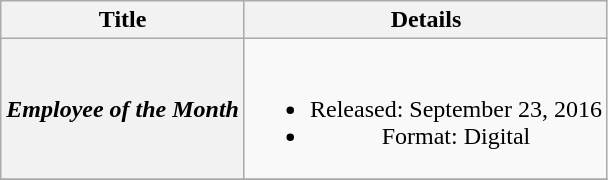<table class="wikitable plainrowheaders" style="text-align:center;">
<tr>
<th scope="col">Title</th>
<th scope="col">Details</th>
</tr>
<tr>
<th scope="row"><em>Employee of the Month</em></th>
<td><br><ul><li>Released: September 23, 2016</li><li>Format: Digital</li></ul></td>
</tr>
<tr>
</tr>
</table>
